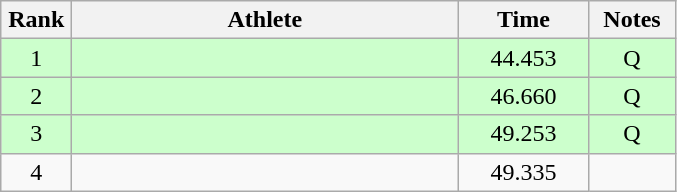<table class=wikitable style="text-align:center">
<tr>
<th width=40>Rank</th>
<th width=250>Athlete</th>
<th width=80>Time</th>
<th width=50>Notes</th>
</tr>
<tr bgcolor="ccffcc">
<td>1</td>
<td align=left></td>
<td>44.453</td>
<td>Q</td>
</tr>
<tr bgcolor="ccffcc">
<td>2</td>
<td align=left></td>
<td>46.660</td>
<td>Q</td>
</tr>
<tr bgcolor="ccffcc">
<td>3</td>
<td align=left></td>
<td>49.253</td>
<td>Q</td>
</tr>
<tr>
<td>4</td>
<td align=left></td>
<td>49.335</td>
<td></td>
</tr>
</table>
